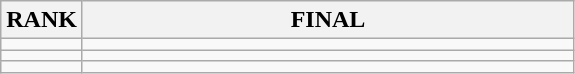<table class="wikitable">
<tr>
<th>RANK</th>
<th style="width: 20em">FINAL</th>
</tr>
<tr>
<td align="center"></td>
<td></td>
</tr>
<tr>
<td align="center"></td>
<td></td>
</tr>
<tr>
<td align="center"></td>
<td></td>
</tr>
</table>
